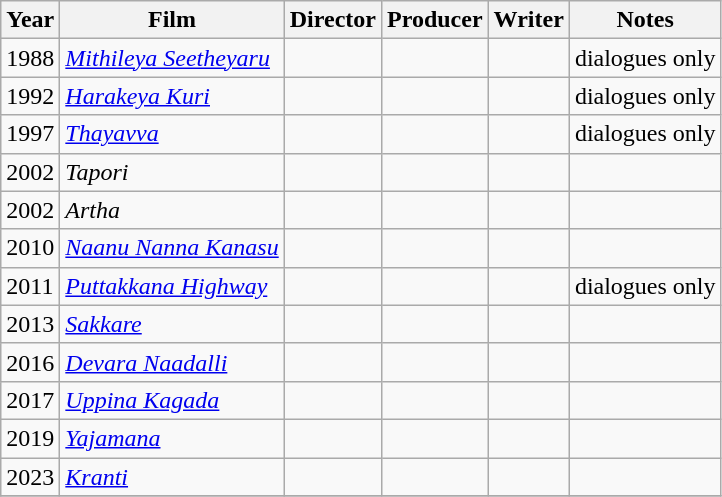<table class="wikitable sortable">
<tr>
<th>Year</th>
<th>Film</th>
<th>Director</th>
<th>Producer</th>
<th>Writer</th>
<th>Notes</th>
</tr>
<tr>
<td>1988</td>
<td><em><a href='#'>Mithileya Seetheyaru</a></em></td>
<td></td>
<td></td>
<td></td>
<td>dialogues only</td>
</tr>
<tr>
<td>1992</td>
<td><em><a href='#'>Harakeya Kuri</a></em></td>
<td></td>
<td></td>
<td></td>
<td>dialogues only</td>
</tr>
<tr>
<td>1997</td>
<td><em><a href='#'>Thayavva</a></em></td>
<td></td>
<td></td>
<td></td>
<td>dialogues only</td>
</tr>
<tr>
<td>2002</td>
<td><em>Tapori</em></td>
<td></td>
<td></td>
<td></td>
<td></td>
</tr>
<tr>
<td>2002</td>
<td><em>Artha</em></td>
<td></td>
<td></td>
<td></td>
<td></td>
</tr>
<tr>
<td>2010</td>
<td><em><a href='#'>Naanu Nanna Kanasu</a></em></td>
<td></td>
<td></td>
<td></td>
<td></td>
</tr>
<tr>
<td>2011</td>
<td><em><a href='#'>Puttakkana Highway</a></em></td>
<td></td>
<td></td>
<td></td>
<td>dialogues only</td>
</tr>
<tr>
<td>2013</td>
<td><em><a href='#'>Sakkare</a></em></td>
<td></td>
<td></td>
<td></td>
<td></td>
</tr>
<tr>
<td>2016</td>
<td><em><a href='#'>Devara Naadalli</a></em></td>
<td></td>
<td></td>
<td></td>
<td></td>
</tr>
<tr>
<td>2017</td>
<td><em><a href='#'>Uppina Kagada</a></em></td>
<td></td>
<td></td>
<td></td>
<td></td>
</tr>
<tr>
<td>2019</td>
<td><em><a href='#'>Yajamana</a></em></td>
<td></td>
<td></td>
<td></td>
<td></td>
</tr>
<tr>
<td>2023</td>
<td><em><a href='#'>Kranti</a></em></td>
<td></td>
<td></td>
<td></td>
<td></td>
</tr>
<tr>
</tr>
</table>
